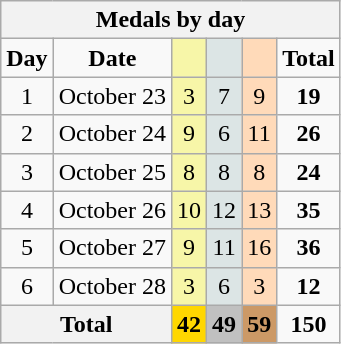<table class=wikitable style="text-align:center">
<tr>
<th colspan=7>Medals by day</th>
</tr>
<tr>
<td><strong>Day</strong></td>
<td><strong>Date</strong></td>
<td style="background:#F7F6A8"></td>
<td style="background:#DCE5E5"></td>
<td style="background:#FFDAB9"></td>
<td><strong>Total</strong></td>
</tr>
<tr>
<td>1</td>
<td>October 23</td>
<td style="background:#F7F6A8">3</td>
<td style="background:#DCE5E5">7</td>
<td style="background:#FFDAB9">9</td>
<td><strong>19</strong></td>
</tr>
<tr>
<td>2</td>
<td>October 24</td>
<td style="background:#F7F6A8">9</td>
<td style="background:#DCE5E5">6</td>
<td style="background:#FFDAB9">11</td>
<td><strong>26</strong></td>
</tr>
<tr>
<td>3</td>
<td>October 25</td>
<td style="background:#F7F6A8">8</td>
<td style="background:#DCE5E5">8</td>
<td style="background:#FFDAB9">8</td>
<td><strong>24</strong></td>
</tr>
<tr>
<td>4</td>
<td>October 26</td>
<td style="background:#F7F6A8">10</td>
<td style="background:#DCE5E5">12</td>
<td style="background:#FFDAB9">13</td>
<td><strong>35</strong></td>
</tr>
<tr>
<td>5</td>
<td>October 27</td>
<td style="background:#F7F6A8">9</td>
<td style="background:#DCE5E5">11</td>
<td style="background:#FFDAB9">16</td>
<td><strong>36</strong></td>
</tr>
<tr>
<td>6</td>
<td>October 28</td>
<td style="background:#F7F6A8">3</td>
<td style="background:#DCE5E5">6</td>
<td style="background:#FFDAB9">3</td>
<td><strong>12</strong></td>
</tr>
<tr>
<th colspan="2">Total</th>
<td style="background:gold;"><strong>42</strong></td>
<td style="background:silver;"><strong>49</strong></td>
<td style="background:#c96;"><strong>59</strong></td>
<td><strong>150</strong></td>
</tr>
</table>
